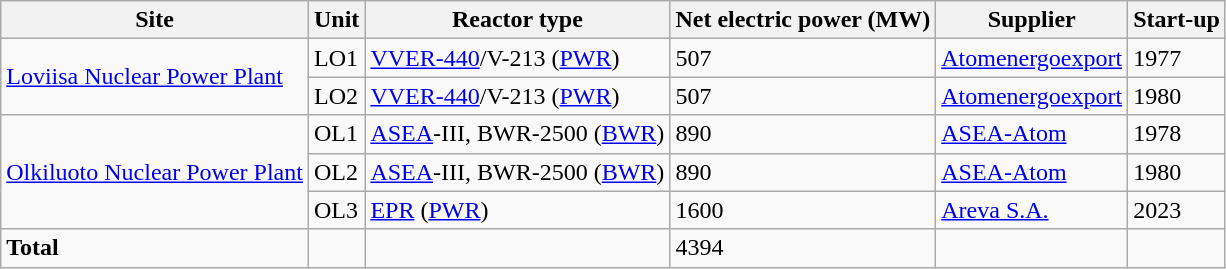<table class="wikitable">
<tr>
<th>Site</th>
<th>Unit</th>
<th>Reactor type</th>
<th>Net electric power (MW)</th>
<th>Supplier</th>
<th>Start-up</th>
</tr>
<tr>
<td rowspan="2"><a href='#'>Loviisa Nuclear Power Plant</a></td>
<td>LO1</td>
<td><a href='#'>VVER-440</a>/V-213 (<a href='#'>PWR</a>)</td>
<td>507</td>
<td><a href='#'>Atomenergoexport</a></td>
<td>1977</td>
</tr>
<tr>
<td>LO2</td>
<td><a href='#'>VVER-440</a>/V-213 (<a href='#'>PWR</a>)</td>
<td>507</td>
<td><a href='#'>Atomenergoexport</a></td>
<td>1980</td>
</tr>
<tr>
<td rowspan="3"><a href='#'>Olkiluoto Nuclear Power Plant</a></td>
<td>OL1</td>
<td><a href='#'>ASEA</a>-III, BWR-2500 (<a href='#'>BWR</a>)</td>
<td>890</td>
<td><a href='#'>ASEA-Atom</a></td>
<td>1978</td>
</tr>
<tr>
<td>OL2</td>
<td><a href='#'>ASEA</a>-III, BWR-2500 (<a href='#'>BWR</a>)</td>
<td>890</td>
<td><a href='#'>ASEA-Atom</a></td>
<td>1980</td>
</tr>
<tr>
<td>OL3</td>
<td><a href='#'>EPR</a> (<a href='#'>PWR</a>)</td>
<td>1600</td>
<td><a href='#'>Areva S.A.</a></td>
<td>2023</td>
</tr>
<tr>
<td><strong>Total</strong></td>
<td></td>
<td></td>
<td>4394</td>
<td></td>
<td></td>
</tr>
</table>
